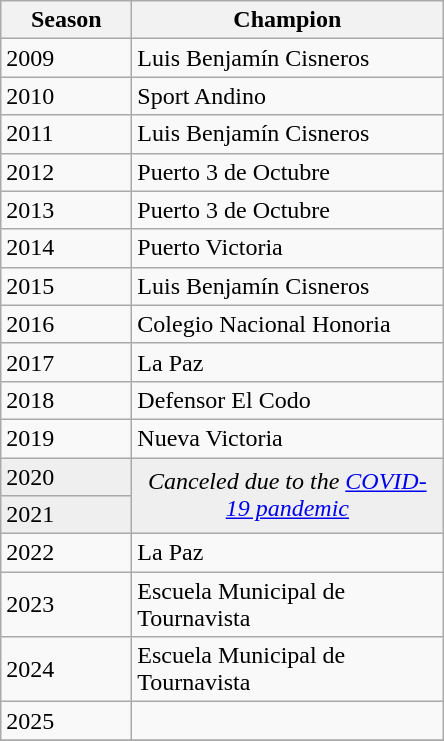<table class="wikitable sortable">
<tr>
<th width=80px>Season</th>
<th width=200px>Champion</th>
</tr>
<tr>
<td>2009</td>
<td>Luis Benjamín Cisneros</td>
</tr>
<tr>
<td>2010</td>
<td>Sport Andino</td>
</tr>
<tr>
<td>2011</td>
<td>Luis Benjamín Cisneros</td>
</tr>
<tr>
<td>2012</td>
<td>Puerto 3 de Octubre</td>
</tr>
<tr>
<td>2013</td>
<td>Puerto 3 de Octubre</td>
</tr>
<tr>
<td>2014</td>
<td>Puerto Victoria</td>
</tr>
<tr>
<td>2015</td>
<td>Luis Benjamín Cisneros</td>
</tr>
<tr>
<td>2016</td>
<td>Colegio Nacional Honoria</td>
</tr>
<tr>
<td>2017</td>
<td>La Paz</td>
</tr>
<tr>
<td>2018</td>
<td>Defensor El Codo</td>
</tr>
<tr>
<td>2019</td>
<td>Nueva Victoria</td>
</tr>
<tr bgcolor=#efefef>
<td>2020</td>
<td rowspan=2 colspan="1" align=center><em>Canceled due to the <a href='#'>COVID-19 pandemic</a></em></td>
</tr>
<tr bgcolor=#efefef>
<td>2021</td>
</tr>
<tr>
<td>2022</td>
<td>La Paz</td>
</tr>
<tr>
<td>2023</td>
<td>Escuela Municipal de Tournavista</td>
</tr>
<tr>
<td>2024</td>
<td>Escuela Municipal de Tournavista</td>
</tr>
<tr>
<td>2025</td>
<td></td>
</tr>
<tr>
</tr>
</table>
